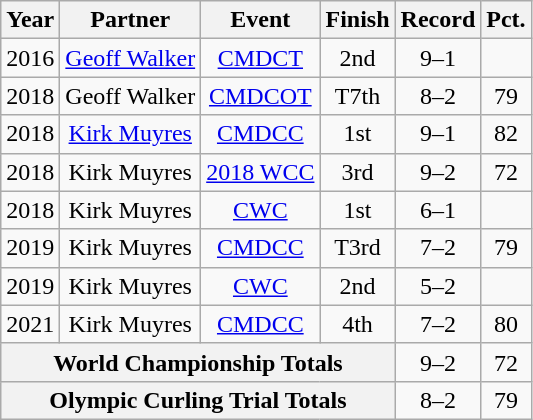<table class="wikitable" style="text-align: center;">
<tr>
<th scope="col">Year</th>
<th scope="col">Partner</th>
<th scope="col">Event</th>
<th scope="col">Finish</th>
<th scope="col">Record</th>
<th scope="col">Pct.</th>
</tr>
<tr>
<td>2016</td>
<td><a href='#'>Geoff Walker</a></td>
<td><a href='#'>CMDCT</a></td>
<td>2nd</td>
<td>9–1</td>
<td></td>
</tr>
<tr>
<td>2018</td>
<td>Geoff Walker</td>
<td><a href='#'>CMDCOT</a></td>
<td>T7th</td>
<td>8–2</td>
<td>79</td>
</tr>
<tr>
<td>2018</td>
<td><a href='#'>Kirk Muyres</a></td>
<td><a href='#'>CMDCC</a></td>
<td>1st</td>
<td>9–1</td>
<td>82</td>
</tr>
<tr>
<td>2018</td>
<td>Kirk Muyres</td>
<td><a href='#'>2018 WCC</a></td>
<td>3rd</td>
<td>9–2</td>
<td>72</td>
</tr>
<tr>
<td>2018</td>
<td>Kirk Muyres</td>
<td><a href='#'>CWC</a></td>
<td>1st</td>
<td>6–1</td>
<td></td>
</tr>
<tr>
<td>2019</td>
<td>Kirk Muyres</td>
<td><a href='#'>CMDCC</a></td>
<td>T3rd</td>
<td>7–2</td>
<td>79</td>
</tr>
<tr>
<td>2019</td>
<td>Kirk Muyres</td>
<td><a href='#'>CWC</a></td>
<td>2nd</td>
<td>5–2</td>
<td></td>
</tr>
<tr>
<td>2021</td>
<td>Kirk Muyres</td>
<td><a href='#'>CMDCC</a></td>
<td>4th</td>
<td>7–2</td>
<td>80</td>
</tr>
<tr>
<th scope="row" colspan="4">World Championship Totals</th>
<td>9–2</td>
<td>72</td>
</tr>
<tr>
<th scope="row" colspan="4">Olympic Curling Trial Totals</th>
<td>8–2</td>
<td>79</td>
</tr>
</table>
